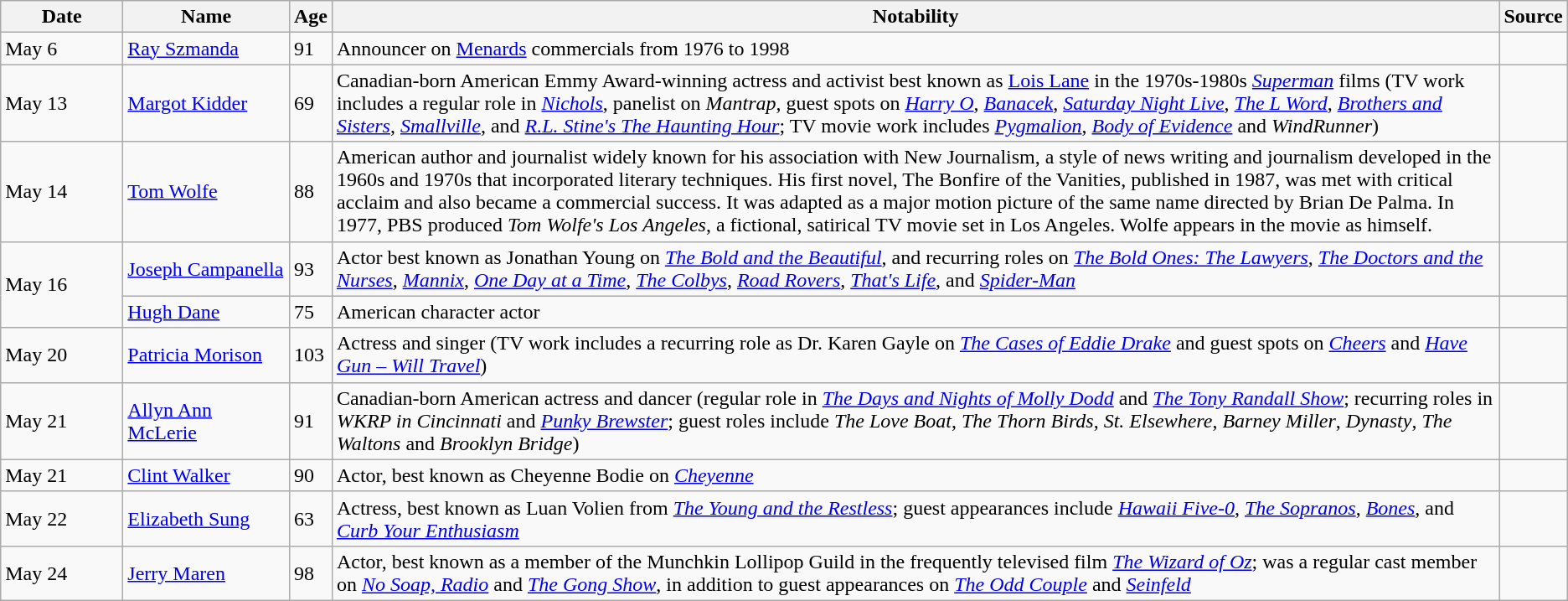<table class="wikitable sortable">
<tr ">
<th width=90>Date</th>
<th width=125>Name</th>
<th>Age</th>
<th class="unsortable">Notability</th>
<th class="unsortable">Source</th>
</tr>
<tr>
<td>May 6</td>
<td><a href='#'>Ray Szmanda</a></td>
<td>91</td>
<td>Announcer on <a href='#'>Menards</a> commercials from 1976 to 1998</td>
<td></td>
</tr>
<tr>
<td>May 13</td>
<td><a href='#'>Margot Kidder</a></td>
<td>69</td>
<td>Canadian-born American Emmy Award-winning actress and activist best known as <a href='#'>Lois Lane</a> in the 1970s-1980s <em><a href='#'>Superman</a></em> films (TV work includes a regular role in <em><a href='#'>Nichols</a></em>, panelist on <em>Mantrap</em>, guest spots on <em><a href='#'>Harry O</a></em>, <em><a href='#'>Banacek</a></em>, <em><a href='#'>Saturday Night Live</a></em>, <em><a href='#'>The L Word</a></em>, <em><a href='#'>Brothers and Sisters</a></em>, <em><a href='#'>Smallville</a></em>, and <em><a href='#'>R.L. Stine's The Haunting Hour</a></em>; TV movie work includes <em><a href='#'>Pygmalion</a></em>, <em><a href='#'>Body of Evidence</a></em> and <em>WindRunner</em>)</td>
<td></td>
</tr>
<tr>
<td>May 14</td>
<td><a href='#'>Tom Wolfe</a></td>
<td>88</td>
<td>American author and journalist widely known for his association with New Journalism, a style of news writing and journalism developed in the 1960s and 1970s that incorporated literary techniques. His first novel, The Bonfire of the Vanities, published in 1987, was met with critical acclaim and also became a commercial success. It was adapted as a major motion picture of the same name directed by Brian De Palma. In 1977, PBS produced <em>Tom Wolfe's Los Angeles</em>, a fictional, satirical TV movie set in Los Angeles. Wolfe appears in the movie as himself.</td>
<td></td>
</tr>
<tr>
<td rowspan="2">May 16</td>
<td><a href='#'>Joseph Campanella</a></td>
<td>93</td>
<td>Actor best known as Jonathan Young on <em><a href='#'>The Bold and the Beautiful</a></em>, and recurring roles on <em><a href='#'>The Bold Ones: The Lawyers</a></em>, <em><a href='#'>The Doctors and the Nurses</a></em>, <em><a href='#'>Mannix</a></em>, <em><a href='#'>One Day at a Time</a></em>, <em><a href='#'>The Colbys</a></em>, <em><a href='#'>Road Rovers</a></em>, <em><a href='#'>That's Life</a></em>, and <em><a href='#'>Spider-Man</a></em></td>
<td></td>
</tr>
<tr>
<td><a href='#'>Hugh Dane</a></td>
<td>75</td>
<td>American character actor</td>
<td></td>
</tr>
<tr>
<td>May 20</td>
<td><a href='#'>Patricia Morison</a></td>
<td>103</td>
<td>Actress and singer (TV work includes a recurring role as Dr. Karen Gayle on <em><a href='#'>The Cases of Eddie Drake</a></em> and guest spots on <em><a href='#'>Cheers</a></em> and <em><a href='#'>Have Gun – Will Travel</a></em>)</td>
<td></td>
</tr>
<tr>
<td>May 21</td>
<td><a href='#'>Allyn Ann McLerie</a></td>
<td>91</td>
<td>Canadian-born American actress and dancer (regular role in <em><a href='#'>The Days and Nights of Molly Dodd</a></em> and <em><a href='#'>The Tony Randall Show</a></em>; recurring roles in <em>WKRP in Cincinnati</em> and <em><a href='#'>Punky Brewster</a></em>; guest roles include  <em>The Love Boat</em>, <em>The Thorn Birds</em>, <em>St. Elsewhere</em>, <em>Barney Miller</em>, <em>Dynasty</em>, <em>The Waltons</em> and <em>Brooklyn Bridge</em>)</td>
<td></td>
</tr>
<tr>
<td>May 21</td>
<td><a href='#'>Clint Walker</a></td>
<td>90</td>
<td>Actor, best known as Cheyenne Bodie on <em><a href='#'>Cheyenne</a></em></td>
<td></td>
</tr>
<tr>
<td>May 22</td>
<td><a href='#'>Elizabeth Sung</a></td>
<td>63</td>
<td>Actress, best known as Luan Volien from <em><a href='#'>The Young and the Restless</a></em>; guest appearances include <em><a href='#'>Hawaii Five-0</a></em>, <em><a href='#'>The Sopranos</a></em>, <em><a href='#'>Bones</a></em>, and <em><a href='#'>Curb Your Enthusiasm</a></em></td>
<td></td>
</tr>
<tr>
<td>May 24</td>
<td><a href='#'>Jerry Maren</a></td>
<td>98</td>
<td>Actor, best known as a member of the Munchkin Lollipop Guild in the frequently televised film <em><a href='#'>The Wizard of Oz</a></em>; was a regular cast member on <em><a href='#'>No Soap, Radio</a></em> and <em><a href='#'>The Gong Show</a></em>, in addition to guest appearances on <em><a href='#'>The Odd Couple</a></em> and <em><a href='#'>Seinfeld</a></em></td>
<td></td>
</tr>
</table>
